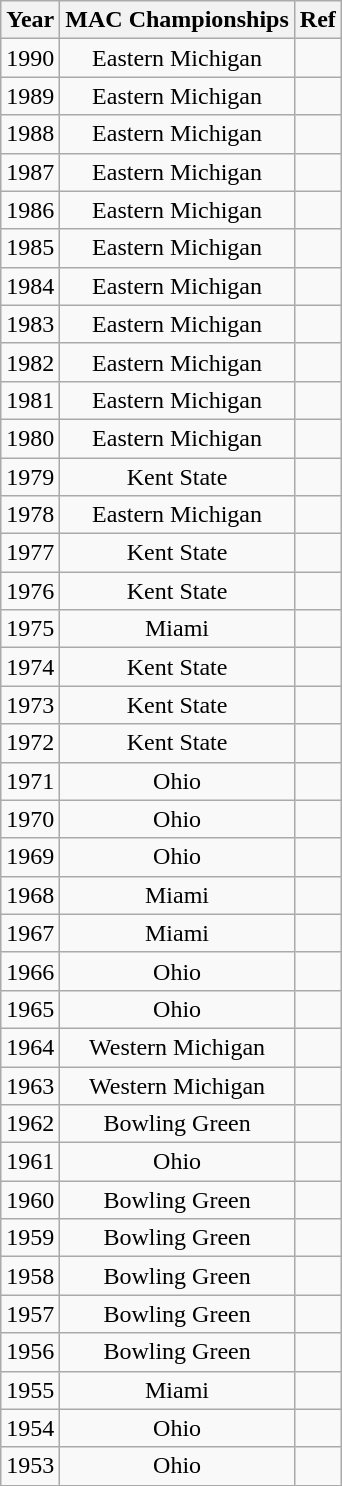<table class="wikitable" style="text-align:center" cellpadding=2 cellspacing=2>
<tr>
<th>Year</th>
<th>MAC Championships</th>
<th>Ref</th>
</tr>
<tr>
<td>1990</td>
<td>Eastern Michigan</td>
<td></td>
</tr>
<tr>
<td>1989</td>
<td>Eastern Michigan</td>
<td></td>
</tr>
<tr>
<td>1988</td>
<td>Eastern Michigan</td>
<td></td>
</tr>
<tr>
<td>1987</td>
<td>Eastern Michigan</td>
<td></td>
</tr>
<tr>
<td>1986</td>
<td>Eastern Michigan</td>
<td></td>
</tr>
<tr>
<td>1985</td>
<td>Eastern Michigan</td>
<td></td>
</tr>
<tr>
<td>1984</td>
<td>Eastern Michigan</td>
<td></td>
</tr>
<tr>
<td>1983</td>
<td>Eastern Michigan</td>
<td></td>
</tr>
<tr>
<td>1982</td>
<td>Eastern Michigan</td>
<td></td>
</tr>
<tr>
<td>1981</td>
<td>Eastern Michigan</td>
<td></td>
</tr>
<tr>
<td>1980</td>
<td>Eastern Michigan</td>
<td></td>
</tr>
<tr>
<td>1979</td>
<td>Kent State</td>
<td></td>
</tr>
<tr>
<td>1978</td>
<td>Eastern Michigan</td>
<td></td>
</tr>
<tr>
<td>1977</td>
<td>Kent State</td>
<td></td>
</tr>
<tr>
<td>1976</td>
<td>Kent State</td>
<td></td>
</tr>
<tr>
<td>1975</td>
<td>Miami</td>
<td></td>
</tr>
<tr>
<td>1974</td>
<td>Kent State</td>
<td></td>
</tr>
<tr>
<td>1973</td>
<td>Kent State</td>
<td></td>
</tr>
<tr>
<td>1972</td>
<td>Kent State</td>
<td></td>
</tr>
<tr>
<td>1971</td>
<td>Ohio</td>
<td></td>
</tr>
<tr>
<td>1970</td>
<td>Ohio</td>
<td></td>
</tr>
<tr>
<td>1969</td>
<td>Ohio</td>
<td></td>
</tr>
<tr>
<td>1968</td>
<td>Miami</td>
<td></td>
</tr>
<tr>
<td>1967</td>
<td>Miami</td>
<td></td>
</tr>
<tr>
<td>1966</td>
<td>Ohio</td>
<td></td>
</tr>
<tr>
<td>1965</td>
<td>Ohio</td>
<td></td>
</tr>
<tr>
<td>1964</td>
<td>Western Michigan</td>
<td></td>
</tr>
<tr>
<td>1963</td>
<td>Western Michigan</td>
<td></td>
</tr>
<tr>
<td>1962</td>
<td>Bowling Green</td>
<td></td>
</tr>
<tr>
<td>1961</td>
<td>Ohio</td>
<td></td>
</tr>
<tr>
<td>1960</td>
<td>Bowling Green</td>
<td></td>
</tr>
<tr>
<td>1959</td>
<td>Bowling Green</td>
<td></td>
</tr>
<tr>
<td>1958</td>
<td>Bowling Green</td>
<td></td>
</tr>
<tr>
<td>1957</td>
<td>Bowling Green</td>
<td></td>
</tr>
<tr>
<td>1956</td>
<td>Bowling Green</td>
<td></td>
</tr>
<tr>
<td>1955</td>
<td>Miami</td>
<td></td>
</tr>
<tr>
<td>1954</td>
<td>Ohio</td>
<td></td>
</tr>
<tr>
<td>1953</td>
<td>Ohio</td>
<td></td>
</tr>
</table>
